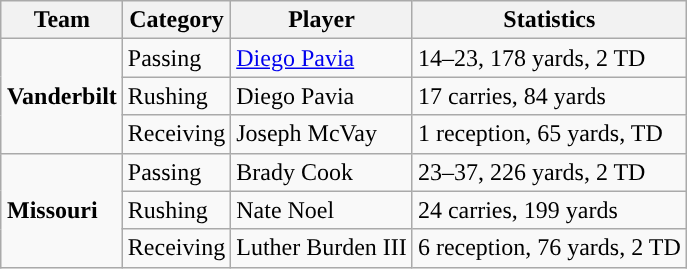<table class="wikitable" style="float: right;">
<tr>
<th>Team</th>
<th>Category</th>
<th>Player</th>
<th>Statistics</th>
</tr>
<tr>
<td rowspan=3><strong>Vanderbilt</strong></td>
<td>Passing</td>
<td><a href='#'>Diego Pavia</a></td>
<td>14–23, 178 yards, 2 TD</td>
</tr>
<tr>
<td>Rushing</td>
<td>Diego Pavia</td>
<td>17 carries, 84 yards</td>
</tr>
<tr>
<td>Receiving</td>
<td>Joseph McVay</td>
<td>1 reception, 65 yards, TD</td>
</tr>
<tr>
<td rowspan=3><strong>Missouri</strong></td>
<td>Passing</td>
<td>Brady Cook</td>
<td>23–37, 226 yards, 2 TD</td>
</tr>
<tr>
<td>Rushing</td>
<td>Nate Noel</td>
<td>24 carries, 199 yards</td>
</tr>
<tr>
<td>Receiving</td>
<td>Luther Burden III</td>
<td>6 reception, 76 yards, 2 TD</td>
</tr>
</table>
